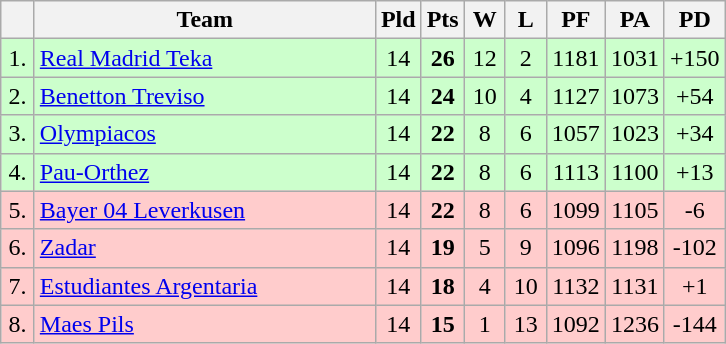<table class="wikitable" style="text-align:center">
<tr>
<th width=15></th>
<th width=220>Team</th>
<th width=20>Pld</th>
<th width=20>Pts</th>
<th width=20>W</th>
<th width=20>L</th>
<th width=20>PF</th>
<th width=20>PA</th>
<th width=20>PD</th>
</tr>
<tr style="background: #ccffcc;">
<td>1.</td>
<td align=left> <a href='#'>Real Madrid Teka</a></td>
<td>14</td>
<td><strong>26</strong></td>
<td>12</td>
<td>2</td>
<td>1181</td>
<td>1031</td>
<td>+150</td>
</tr>
<tr style="background: #ccffcc;">
<td>2.</td>
<td align=left> <a href='#'>Benetton Treviso</a></td>
<td>14</td>
<td><strong>24</strong></td>
<td>10</td>
<td>4</td>
<td>1127</td>
<td>1073</td>
<td>+54</td>
</tr>
<tr style="background: #ccffcc;">
<td>3.</td>
<td align=left> <a href='#'>Olympiacos</a></td>
<td>14</td>
<td><strong>22</strong></td>
<td>8</td>
<td>6</td>
<td>1057</td>
<td>1023</td>
<td>+34</td>
</tr>
<tr style="background: #ccffcc;">
<td>4.</td>
<td align=left> <a href='#'>Pau-Orthez</a></td>
<td>14</td>
<td><strong>22</strong></td>
<td>8</td>
<td>6</td>
<td>1113</td>
<td>1100</td>
<td>+13</td>
</tr>
<tr style="background: #ffcccc;">
<td>5.</td>
<td align=left> <a href='#'>Bayer 04 Leverkusen</a></td>
<td>14</td>
<td><strong>22</strong></td>
<td>8</td>
<td>6</td>
<td>1099</td>
<td>1105</td>
<td>-6</td>
</tr>
<tr style="background: #ffcccc;">
<td>6.</td>
<td align=left> <a href='#'>Zadar</a></td>
<td>14</td>
<td><strong>19</strong></td>
<td>5</td>
<td>9</td>
<td>1096</td>
<td>1198</td>
<td>-102</td>
</tr>
<tr style="background: #ffcccc;">
<td>7.</td>
<td align=left> <a href='#'>Estudiantes Argentaria</a></td>
<td>14</td>
<td><strong>18</strong></td>
<td>4</td>
<td>10</td>
<td>1132</td>
<td>1131</td>
<td>+1</td>
</tr>
<tr style="background: #ffcccc;">
<td>8.</td>
<td align=left> <a href='#'>Maes Pils</a></td>
<td>14</td>
<td><strong>15</strong></td>
<td>1</td>
<td>13</td>
<td>1092</td>
<td>1236</td>
<td>-144</td>
</tr>
</table>
